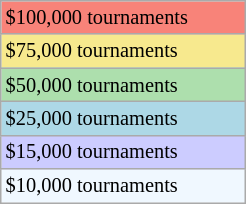<table class="wikitable" style="font-size:85%;" width=13%>
<tr style="background:#f88379;">
<td>$100,000 tournaments</td>
</tr>
<tr style="background:#f7e98e;">
<td>$75,000 tournaments</td>
</tr>
<tr style="background:#addfad;">
<td>$50,000 tournaments</td>
</tr>
<tr style="background:lightblue;">
<td>$25,000 tournaments</td>
</tr>
<tr style="background:#ccccff;">
<td>$15,000 tournaments</td>
</tr>
<tr style="background:#f0f8ff;">
<td>$10,000 tournaments</td>
</tr>
</table>
